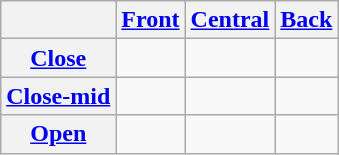<table class="wikitable" style="text-align:center">
<tr>
<th></th>
<th><a href='#'>Front</a></th>
<th><a href='#'>Central</a></th>
<th><a href='#'>Back</a></th>
</tr>
<tr>
<th><a href='#'>Close</a></th>
<td> </td>
<td> </td>
<td> </td>
</tr>
<tr>
<th><a href='#'>Close-mid</a></th>
<td> </td>
<td></td>
<td> </td>
</tr>
<tr>
<th><a href='#'>Open</a></th>
<td> </td>
<td></td>
<td></td>
</tr>
</table>
